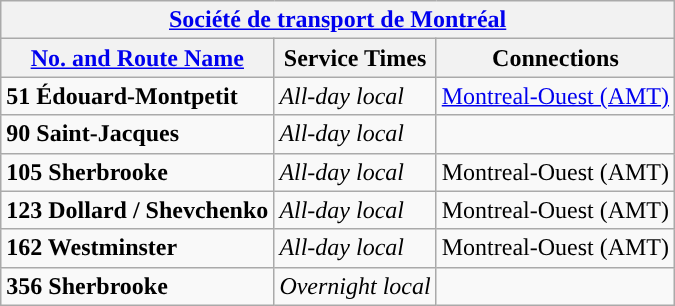<table class="wikitable">
<tr>
<th colspan="3" style="background: #"><a href='#'><span>Société de transport de Montréal</span></a></th>
</tr>
<tr>
<th><a href='#'>No. and Route Name</a></th>
<th>Service Times</th>
<th>Connections</th>
</tr>
<tr>
<td> <strong>51 Édouard-Montpetit</strong></td>
<td><em>All-day local</em></td>
<td><a href='#'>Montreal-Ouest (AMT)</a></td>
</tr>
<tr>
<td><strong> 90 Saint-Jacques</strong></td>
<td><em>All-day local</em></td>
<td></td>
</tr>
<tr>
<td> <strong>105 Sherbrooke</strong></td>
<td><em>All-day local</em></td>
<td>Montreal-Ouest (AMT)</td>
</tr>
<tr>
<td> <strong>123 Dollard / Shevchenko</strong></td>
<td><em>All-day local</em></td>
<td>Montreal-Ouest (AMT)</td>
</tr>
<tr>
<td><strong> 162 Westminster</strong></td>
<td><em>All-day local</em></td>
<td>Montreal-Ouest (AMT)</td>
</tr>
<tr>
<td> <strong>356 Sherbrooke</strong></td>
<td><em>Overnight local</em></td>
<td></td>
</tr>
</table>
